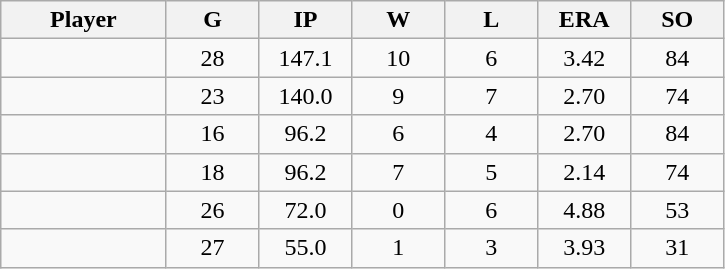<table class="wikitable sortable">
<tr>
<th bgcolor="#DDDDFF" width="16%">Player</th>
<th bgcolor="#DDDDFF" width="9%">G</th>
<th bgcolor="#DDDDFF" width="9%">IP</th>
<th bgcolor="#DDDDFF" width="9%">W</th>
<th bgcolor="#DDDDFF" width="9%">L</th>
<th bgcolor="#DDDDFF" width="9%">ERA</th>
<th bgcolor="#DDDDFF" width="9%">SO</th>
</tr>
<tr align="center">
<td></td>
<td>28</td>
<td>147.1</td>
<td>10</td>
<td>6</td>
<td>3.42</td>
<td>84</td>
</tr>
<tr align="center">
<td></td>
<td>23</td>
<td>140.0</td>
<td>9</td>
<td>7</td>
<td>2.70</td>
<td>74</td>
</tr>
<tr align="center">
<td></td>
<td>16</td>
<td>96.2</td>
<td>6</td>
<td>4</td>
<td>2.70</td>
<td>84</td>
</tr>
<tr align="center">
<td></td>
<td>18</td>
<td>96.2</td>
<td>7</td>
<td>5</td>
<td>2.14</td>
<td>74</td>
</tr>
<tr align="center">
<td></td>
<td>26</td>
<td>72.0</td>
<td>0</td>
<td>6</td>
<td>4.88</td>
<td>53</td>
</tr>
<tr align="center">
<td></td>
<td>27</td>
<td>55.0</td>
<td>1</td>
<td>3</td>
<td>3.93</td>
<td>31</td>
</tr>
</table>
